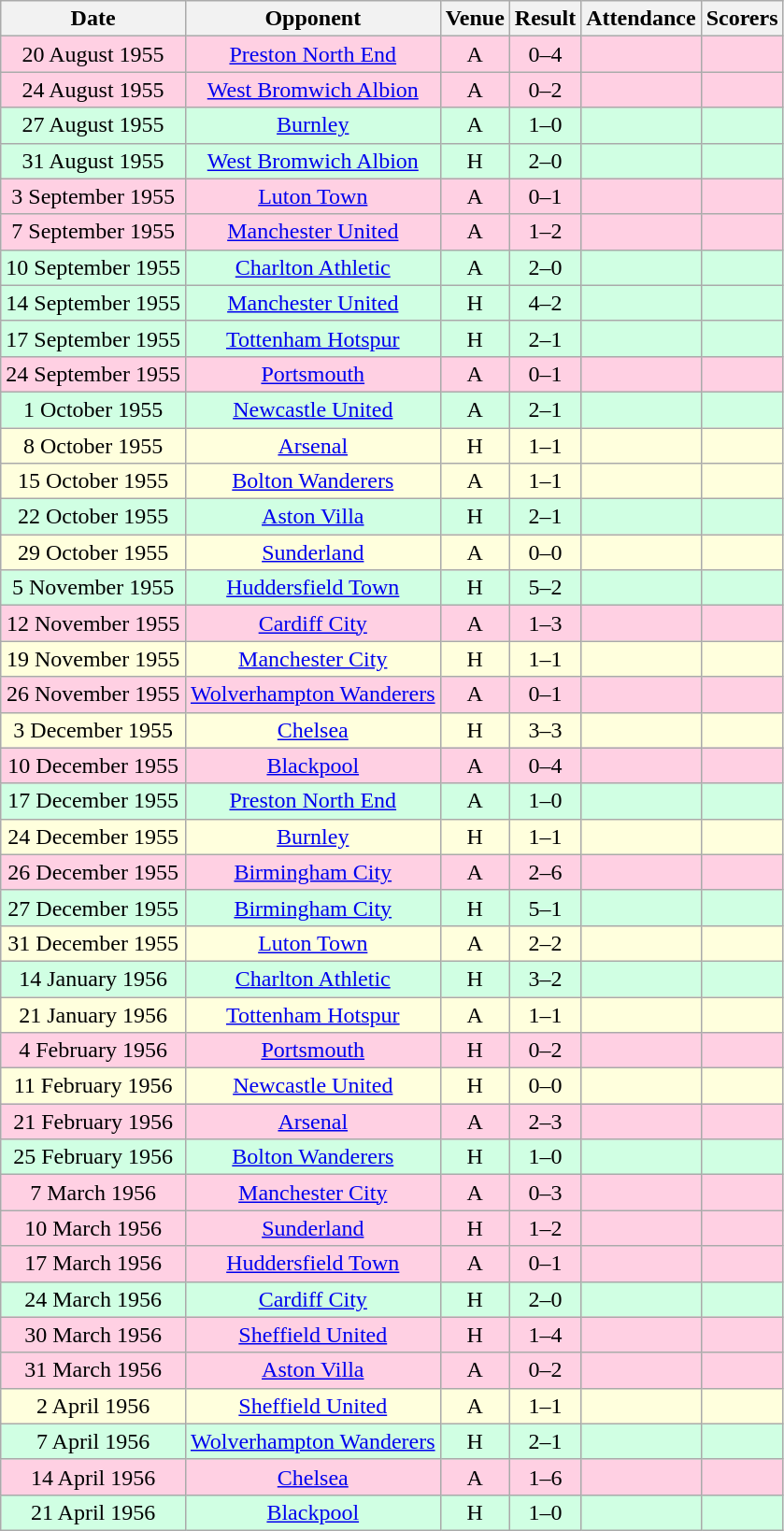<table class="wikitable sortable" style="text-align:center">
<tr>
<th>Date</th>
<th>Opponent</th>
<th>Venue</th>
<th>Result</th>
<th>Attendance</th>
<th>Scorers</th>
</tr>
<tr style="background-color: #ffd0e3;">
<td>20 August 1955</td>
<td><a href='#'>Preston North End</a></td>
<td>A</td>
<td>0–4</td>
<td></td>
<td></td>
</tr>
<tr style="background-color: #ffd0e3;">
<td>24 August 1955</td>
<td><a href='#'>West Bromwich Albion</a></td>
<td>A</td>
<td>0–2</td>
<td></td>
<td></td>
</tr>
<tr style="background-color: #d0ffe3;">
<td>27 August 1955</td>
<td><a href='#'>Burnley</a></td>
<td>A</td>
<td>1–0</td>
<td></td>
<td></td>
</tr>
<tr style="background-color: #d0ffe3;">
<td>31 August 1955</td>
<td><a href='#'>West Bromwich Albion</a></td>
<td>H</td>
<td>2–0</td>
<td></td>
<td></td>
</tr>
<tr style="background-color: #ffd0e3;">
<td>3 September 1955</td>
<td><a href='#'>Luton Town</a></td>
<td>A</td>
<td>0–1</td>
<td></td>
<td></td>
</tr>
<tr style="background-color: #ffd0e3;">
<td>7 September 1955</td>
<td><a href='#'>Manchester United</a></td>
<td>A</td>
<td>1–2</td>
<td></td>
<td></td>
</tr>
<tr style="background-color: #d0ffe3;">
<td>10 September 1955</td>
<td><a href='#'>Charlton Athletic</a></td>
<td>A</td>
<td>2–0</td>
<td></td>
<td></td>
</tr>
<tr style="background-color: #d0ffe3;">
<td>14 September 1955</td>
<td><a href='#'>Manchester United</a></td>
<td>H</td>
<td>4–2</td>
<td></td>
<td></td>
</tr>
<tr style="background-color: #d0ffe3;">
<td>17 September 1955</td>
<td><a href='#'>Tottenham Hotspur</a></td>
<td>H</td>
<td>2–1</td>
<td></td>
<td></td>
</tr>
<tr style="background-color: #ffd0e3;">
<td>24 September 1955</td>
<td><a href='#'>Portsmouth</a></td>
<td>A</td>
<td>0–1</td>
<td></td>
<td></td>
</tr>
<tr style="background-color: #d0ffe3;">
<td>1 October 1955</td>
<td><a href='#'>Newcastle United</a></td>
<td>A</td>
<td>2–1</td>
<td></td>
<td></td>
</tr>
<tr style="background-color: #ffffdd;">
<td>8 October 1955</td>
<td><a href='#'>Arsenal</a></td>
<td>H</td>
<td>1–1</td>
<td></td>
<td></td>
</tr>
<tr style="background-color: #ffffdd;">
<td>15 October 1955</td>
<td><a href='#'>Bolton Wanderers</a></td>
<td>A</td>
<td>1–1</td>
<td></td>
<td></td>
</tr>
<tr style="background-color: #d0ffe3;">
<td>22 October 1955</td>
<td><a href='#'>Aston Villa</a></td>
<td>H</td>
<td>2–1</td>
<td></td>
<td></td>
</tr>
<tr style="background-color: #ffffdd;">
<td>29 October 1955</td>
<td><a href='#'>Sunderland</a></td>
<td>A</td>
<td>0–0</td>
<td></td>
<td></td>
</tr>
<tr style="background-color: #d0ffe3;">
<td>5 November 1955</td>
<td><a href='#'>Huddersfield Town</a></td>
<td>H</td>
<td>5–2</td>
<td></td>
<td></td>
</tr>
<tr style="background-color: #ffd0e3;">
<td>12 November 1955</td>
<td><a href='#'>Cardiff City</a></td>
<td>A</td>
<td>1–3</td>
<td></td>
<td></td>
</tr>
<tr style="background-color: #ffffdd;">
<td>19 November 1955</td>
<td><a href='#'>Manchester City</a></td>
<td>H</td>
<td>1–1</td>
<td></td>
<td></td>
</tr>
<tr style="background-color: #ffd0e3;">
<td>26 November 1955</td>
<td><a href='#'>Wolverhampton Wanderers</a></td>
<td>A</td>
<td>0–1</td>
<td></td>
<td></td>
</tr>
<tr style="background-color: #ffffdd;">
<td>3 December 1955</td>
<td><a href='#'>Chelsea</a></td>
<td>H</td>
<td>3–3</td>
<td></td>
<td></td>
</tr>
<tr style="background-color: #ffd0e3;">
<td>10 December 1955</td>
<td><a href='#'>Blackpool</a></td>
<td>A</td>
<td>0–4</td>
<td></td>
<td></td>
</tr>
<tr style="background-color: #d0ffe3;">
<td>17 December 1955</td>
<td><a href='#'>Preston North End</a></td>
<td>A</td>
<td>1–0</td>
<td></td>
<td></td>
</tr>
<tr style="background-color: #ffffdd;">
<td>24 December 1955</td>
<td><a href='#'>Burnley</a></td>
<td>H</td>
<td>1–1</td>
<td></td>
<td></td>
</tr>
<tr style="background-color: #ffd0e3;">
<td>26 December 1955</td>
<td><a href='#'>Birmingham City</a></td>
<td>A</td>
<td>2–6</td>
<td></td>
<td></td>
</tr>
<tr style="background-color: #d0ffe3;">
<td>27 December 1955</td>
<td><a href='#'>Birmingham City</a></td>
<td>H</td>
<td>5–1</td>
<td></td>
<td></td>
</tr>
<tr style="background-color: #ffffdd;">
<td>31 December 1955</td>
<td><a href='#'>Luton Town</a></td>
<td>A</td>
<td>2–2</td>
<td></td>
<td></td>
</tr>
<tr style="background-color: #d0ffe3;">
<td>14 January 1956</td>
<td><a href='#'>Charlton Athletic</a></td>
<td>H</td>
<td>3–2</td>
<td></td>
<td></td>
</tr>
<tr style="background-color: #ffffdd;">
<td>21 January 1956</td>
<td><a href='#'>Tottenham Hotspur</a></td>
<td>A</td>
<td>1–1</td>
<td></td>
<td></td>
</tr>
<tr style="background-color: #ffd0e3;">
<td>4 February 1956</td>
<td><a href='#'>Portsmouth</a></td>
<td>H</td>
<td>0–2</td>
<td></td>
<td></td>
</tr>
<tr style="background-color: #ffffdd;">
<td>11 February 1956</td>
<td><a href='#'>Newcastle United</a></td>
<td>H</td>
<td>0–0</td>
<td></td>
<td></td>
</tr>
<tr style="background-color: #ffd0e3;">
<td>21 February 1956</td>
<td><a href='#'>Arsenal</a></td>
<td>A</td>
<td>2–3</td>
<td></td>
<td></td>
</tr>
<tr style="background-color: #d0ffe3;">
<td>25 February 1956</td>
<td><a href='#'>Bolton Wanderers</a></td>
<td>H</td>
<td>1–0</td>
<td></td>
<td></td>
</tr>
<tr style="background-color: #ffd0e3;">
<td>7 March 1956</td>
<td><a href='#'>Manchester City</a></td>
<td>A</td>
<td>0–3</td>
<td></td>
<td></td>
</tr>
<tr style="background-color: #ffd0e3;">
<td>10 March 1956</td>
<td><a href='#'>Sunderland</a></td>
<td>H</td>
<td>1–2</td>
<td></td>
<td></td>
</tr>
<tr style="background-color: #ffd0e3;">
<td>17 March 1956</td>
<td><a href='#'>Huddersfield Town</a></td>
<td>A</td>
<td>0–1</td>
<td></td>
<td></td>
</tr>
<tr style="background-color: #d0ffe3;">
<td>24 March 1956</td>
<td><a href='#'>Cardiff City</a></td>
<td>H</td>
<td>2–0</td>
<td></td>
<td></td>
</tr>
<tr style="background-color: #ffd0e3;">
<td>30 March 1956</td>
<td><a href='#'>Sheffield United</a></td>
<td>H</td>
<td>1–4</td>
<td></td>
<td></td>
</tr>
<tr style="background-color: #ffd0e3;">
<td>31 March 1956</td>
<td><a href='#'>Aston Villa</a></td>
<td>A</td>
<td>0–2</td>
<td></td>
<td></td>
</tr>
<tr style="background-color: #ffffdd;">
<td>2 April 1956</td>
<td><a href='#'>Sheffield United</a></td>
<td>A</td>
<td>1–1</td>
<td></td>
<td></td>
</tr>
<tr style="background-color: #d0ffe3;">
<td>7 April 1956</td>
<td><a href='#'>Wolverhampton Wanderers</a></td>
<td>H</td>
<td>2–1</td>
<td></td>
<td></td>
</tr>
<tr style="background-color: #ffd0e3;">
<td>14 April 1956</td>
<td><a href='#'>Chelsea</a></td>
<td>A</td>
<td>1–6</td>
<td></td>
<td></td>
</tr>
<tr style="background-color: #d0ffe3;">
<td>21 April 1956</td>
<td><a href='#'>Blackpool</a></td>
<td>H</td>
<td>1–0</td>
<td></td>
<td></td>
</tr>
</table>
